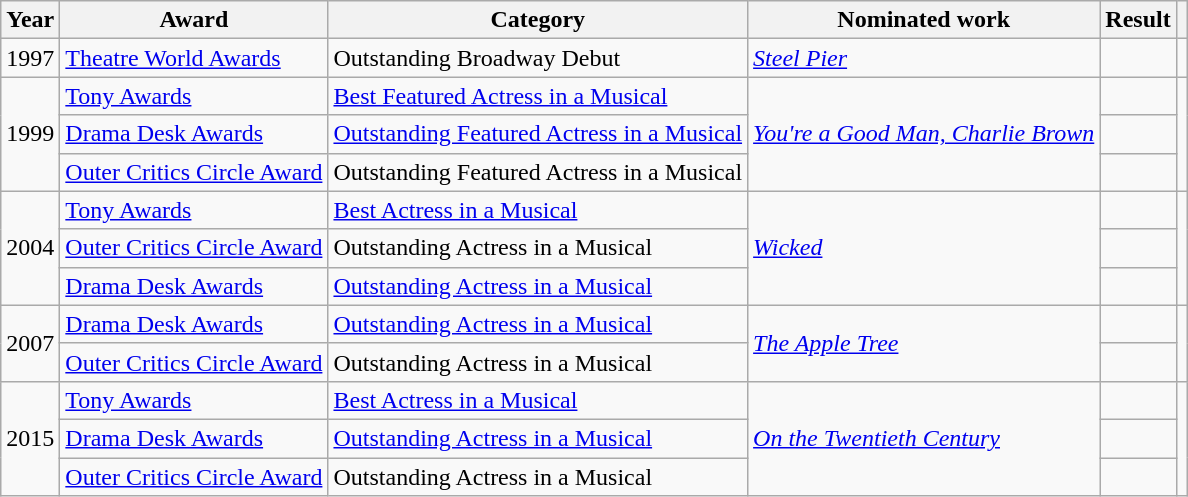<table class="wikitable sortable plainrowheaders">
<tr style="text-align:center;">
<th scope="col">Year</th>
<th scope="col">Award</th>
<th scope="col">Category</th>
<th scope="col">Nominated work</th>
<th scope="col">Result</th>
<th scope="col" class="unsortable"></th>
</tr>
<tr>
<td>1997</td>
<td><a href='#'>Theatre World Awards</a></td>
<td>Outstanding Broadway Debut</td>
<td><em><a href='#'>Steel Pier</a></em></td>
<td></td>
<td></td>
</tr>
<tr>
<td rowspan="3">1999</td>
<td><a href='#'>Tony Awards</a></td>
<td><a href='#'>Best Featured Actress in a Musical</a></td>
<td rowspan="3"><em><a href='#'>You're a Good Man, Charlie Brown</a></em></td>
<td></td>
<td rowspan="3"><br></td>
</tr>
<tr>
<td><a href='#'>Drama Desk Awards</a></td>
<td><a href='#'>Outstanding Featured Actress in a Musical</a></td>
<td></td>
</tr>
<tr>
<td><a href='#'>Outer Critics Circle Award</a></td>
<td>Outstanding Featured Actress in a Musical</td>
<td></td>
</tr>
<tr>
<td rowspan="3">2004</td>
<td><a href='#'>Tony Awards</a></td>
<td><a href='#'>Best Actress in a Musical</a></td>
<td rowspan="3"><em><a href='#'>Wicked</a></em></td>
<td></td>
<td rowspan="3"><br></td>
</tr>
<tr>
<td><a href='#'>Outer Critics Circle Award</a></td>
<td>Outstanding Actress in a Musical</td>
<td></td>
</tr>
<tr>
<td><a href='#'>Drama Desk Awards</a></td>
<td><a href='#'>Outstanding Actress in a Musical</a></td>
<td></td>
</tr>
<tr>
<td rowspan="2">2007</td>
<td><a href='#'>Drama Desk Awards</a></td>
<td><a href='#'>Outstanding Actress in a Musical</a></td>
<td rowspan="2"><em><a href='#'>The Apple Tree</a></em></td>
<td></td>
<td rowspan="2"><br></td>
</tr>
<tr>
<td><a href='#'>Outer Critics Circle Award</a></td>
<td>Outstanding Actress in a Musical</td>
<td></td>
</tr>
<tr>
<td rowspan="3">2015</td>
<td><a href='#'>Tony Awards</a></td>
<td><a href='#'>Best Actress in a Musical</a></td>
<td rowspan="3"><em><a href='#'>On the Twentieth Century</a></em></td>
<td></td>
<td rowspan="3"><br></td>
</tr>
<tr>
<td><a href='#'>Drama Desk Awards</a></td>
<td><a href='#'>Outstanding Actress in a Musical</a></td>
<td></td>
</tr>
<tr>
<td><a href='#'>Outer Critics Circle Award</a></td>
<td>Outstanding Actress in a Musical</td>
<td></td>
</tr>
</table>
